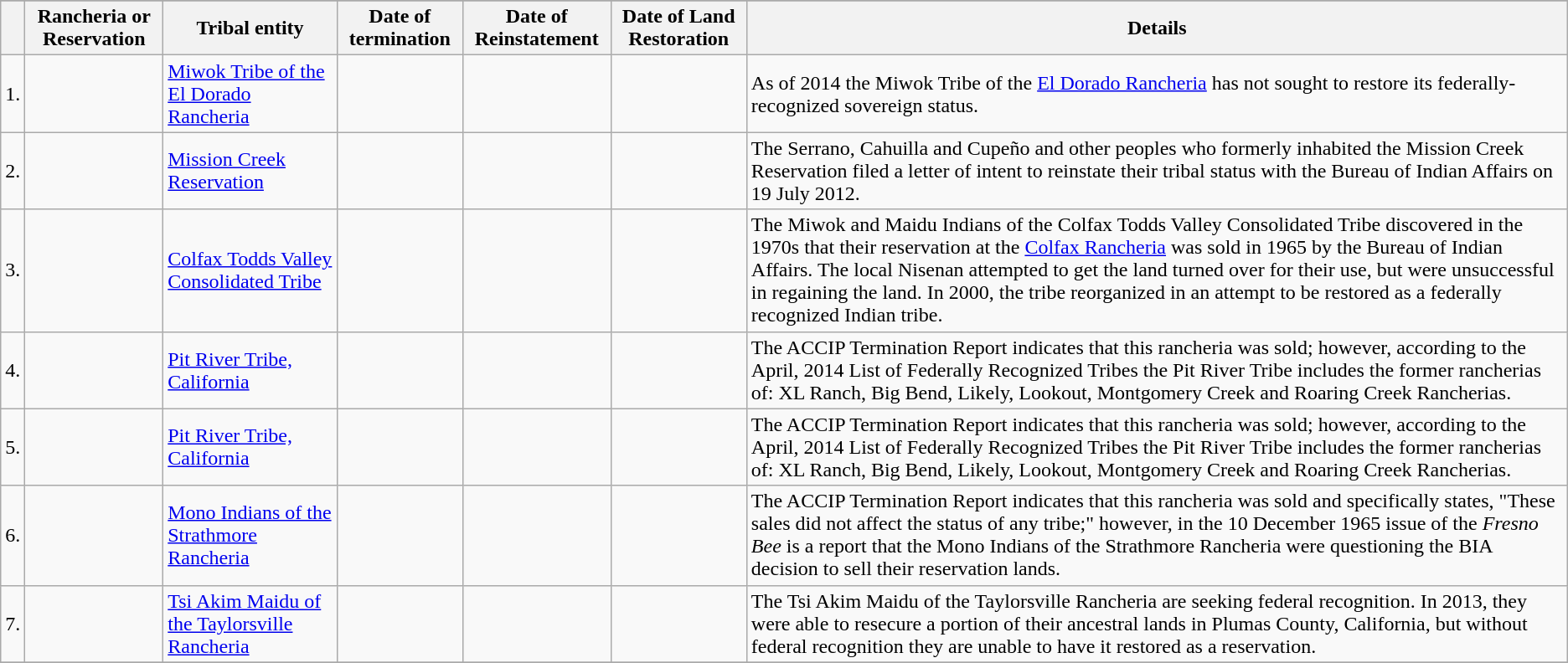<table class="wikitable sortable">
<tr>
</tr>
<tr>
<th></th>
<th>Rancheria or Reservation</th>
<th>Tribal entity</th>
<th>Date of termination</th>
<th>Date of Reinstatement</th>
<th>Date of Land Restoration</th>
<th>Details</th>
</tr>
<tr>
<td>1.</td>
<td></td>
<td><a href='#'>Miwok Tribe of the El Dorado Rancheria</a></td>
<td></td>
<td></td>
<td></td>
<td>As of 2014 the Miwok Tribe of the <a href='#'>El Dorado Rancheria</a> has not sought to restore its federally-recognized sovereign status.</td>
</tr>
<tr>
<td>2.</td>
<td></td>
<td><a href='#'>Mission Creek Reservation</a></td>
<td></td>
<td></td>
<td></td>
<td>The Serrano, Cahuilla and Cupeño and other peoples who formerly inhabited the Mission Creek Reservation filed a letter of intent to reinstate their tribal status with the Bureau of Indian Affairs on 19 July 2012.</td>
</tr>
<tr>
<td>3.</td>
<td></td>
<td><a href='#'>Colfax Todds Valley Consolidated Tribe</a></td>
<td></td>
<td></td>
<td></td>
<td>The Miwok and Maidu Indians of the Colfax Todds Valley Consolidated Tribe discovered in the 1970s that their reservation at the <a href='#'>Colfax Rancheria</a> was sold in 1965 by the Bureau of Indian Affairs. The local Nisenan attempted to get the land turned over for their use, but were unsuccessful in regaining the land. In 2000, the tribe reorganized in an attempt to be restored as a federally recognized Indian tribe.</td>
</tr>
<tr>
<td>4.</td>
<td></td>
<td><a href='#'>Pit River Tribe, California</a></td>
<td></td>
<td></td>
<td></td>
<td>The ACCIP Termination Report indicates that this rancheria was sold; however, according to the April, 2014 List of Federally Recognized Tribes the Pit River Tribe includes the former rancherias of: XL Ranch, Big Bend, Likely, Lookout, Montgomery Creek and Roaring Creek Rancherias.</td>
</tr>
<tr>
<td>5.</td>
<td></td>
<td><a href='#'>Pit River Tribe, California</a></td>
<td></td>
<td></td>
<td></td>
<td>The ACCIP Termination Report indicates that this rancheria was sold; however, according to the April, 2014 List of Federally Recognized Tribes the Pit River Tribe includes the former rancherias of: XL Ranch, Big Bend, Likely, Lookout, Montgomery Creek and Roaring Creek Rancherias.</td>
</tr>
<tr>
<td>6.</td>
<td></td>
<td><a href='#'>Mono Indians of the Strathmore Rancheria</a></td>
<td></td>
<td></td>
<td></td>
<td>The ACCIP Termination Report indicates that this rancheria was sold and specifically states, "These sales did not affect the status of any tribe;" however, in the 10 December 1965 issue of the <em>Fresno Bee</em> is a report that the Mono Indians of the Strathmore Rancheria were questioning the BIA decision to sell their reservation lands.</td>
</tr>
<tr>
<td>7.</td>
<td></td>
<td><a href='#'>Tsi Akim Maidu of the Taylorsville Rancheria</a></td>
<td></td>
<td></td>
<td></td>
<td>The Tsi Akim  Maidu of the Taylorsville Rancheria are seeking federal recognition. In 2013, they were able to resecure a portion of their ancestral lands in Plumas County, California, but without federal recognition they are unable to have it restored as a reservation.</td>
</tr>
<tr>
</tr>
</table>
